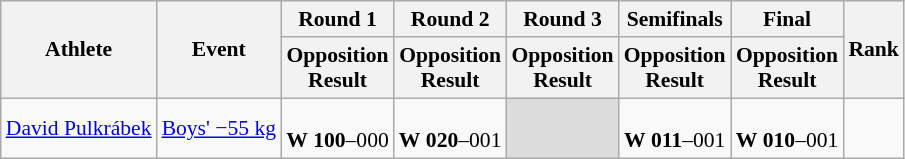<table class="wikitable" border="1" style="font-size:90%">
<tr>
<th rowspan=2>Athlete</th>
<th rowspan=2>Event</th>
<th>Round 1</th>
<th>Round 2</th>
<th>Round 3</th>
<th>Semifinals</th>
<th>Final</th>
<th rowspan=2>Rank</th>
</tr>
<tr>
<th>Opposition<br>Result</th>
<th>Opposition<br>Result</th>
<th>Opposition<br>Result</th>
<th>Opposition<br>Result</th>
<th>Opposition<br>Result</th>
</tr>
<tr>
<td><a href='#'>David Pulkrábek</a></td>
<td><a href='#'>Boys' −55 kg</a></td>
<td align=center> <br> <strong>W</strong> <strong>100</strong>–000</td>
<td align=center> <br> <strong>W</strong> <strong>020</strong>–001</td>
<td bgcolor=#DCDCDC></td>
<td align=center> <br> <strong>W</strong> <strong>011</strong>–001</td>
<td align=center> <br> <strong>W</strong> <strong>010</strong>–001</td>
<td align=center></td>
</tr>
</table>
